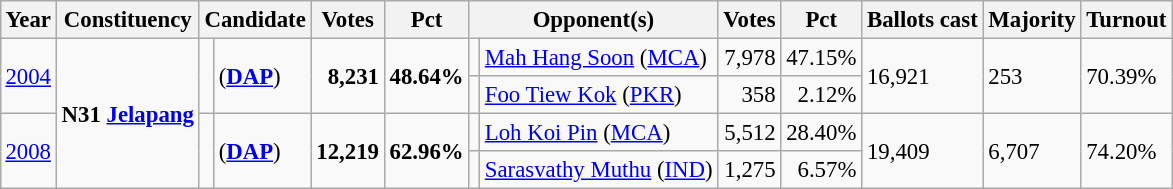<table class="wikitable" style="margin:0.5em ; font-size:95%">
<tr>
<th>Year</th>
<th>Constituency</th>
<th colspan=2>Candidate</th>
<th>Votes</th>
<th>Pct</th>
<th colspan=2>Opponent(s)</th>
<th>Votes</th>
<th>Pct</th>
<th>Ballots cast</th>
<th>Majority</th>
<th>Turnout</th>
</tr>
<tr>
<td rowspan="2"><a href='#'>2004</a></td>
<td rowspan="4"><strong>N31 <a href='#'>Jelapang</a></strong></td>
<td rowspan="2" ></td>
<td rowspan="2"> (<a href='#'><strong>DAP</strong></a>)</td>
<td rowspan="2" align="right"><strong>8,231</strong></td>
<td rowspan="2"><strong>48.64%</strong></td>
<td></td>
<td><a href='#'>Mah Hang Soon</a> (<a href='#'>MCA</a>)</td>
<td align="right">7,978</td>
<td>47.15%</td>
<td rowspan="2">16,921</td>
<td rowspan="2">253</td>
<td rowspan="2">70.39%</td>
</tr>
<tr>
<td></td>
<td><a href='#'>Foo Tiew Kok</a> (<a href='#'>PKR</a>)</td>
<td align="right">358</td>
<td align="right">2.12%</td>
</tr>
<tr>
<td rowspan="2"><a href='#'>2008</a></td>
<td rowspan="2" ></td>
<td rowspan="2"> (<a href='#'><strong>DAP</strong></a>)</td>
<td rowspan="2" align="right"><strong>12,219</strong></td>
<td rowspan="2"><strong>62.96%</strong></td>
<td></td>
<td><a href='#'>Loh Koi Pin</a> (<a href='#'>MCA</a>)</td>
<td align="right">5,512</td>
<td>28.40%</td>
<td rowspan="2">19,409</td>
<td rowspan="2">6,707</td>
<td rowspan="2">74.20%</td>
</tr>
<tr>
<td></td>
<td><a href='#'>Sarasvathy Muthu</a> (<a href='#'>IND</a>)</td>
<td align="right">1,275</td>
<td align="right">6.57%</td>
</tr>
</table>
